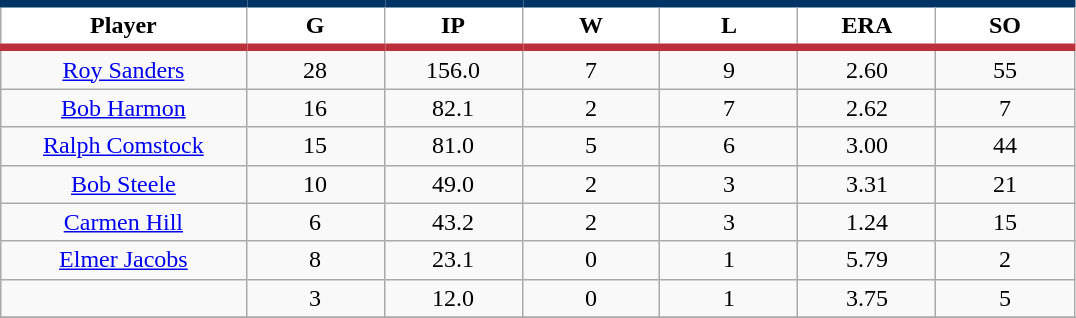<table class="wikitable sortable">
<tr>
<th style="background:#FFFFFF; border-top:#023465 5px solid; border-bottom:#ba313c 5px solid;" width="16%">Player</th>
<th style="background:#FFFFFF; border-top:#023465 5px solid; border-bottom:#ba313c 5px solid;" width="9%">G</th>
<th style="background:#FFFFFF; border-top:#023465 5px solid; border-bottom:#ba313c 5px solid;" width="9%">IP</th>
<th style="background:#FFFFFF; border-top:#023465 5px solid; border-bottom:#ba313c 5px solid;" width="9%">W</th>
<th style="background:#FFFFFF; border-top:#023465 5px solid; border-bottom:#ba313c 5px solid;" width="9%">L</th>
<th style="background:#FFFFFF; border-top:#023465 5px solid; border-bottom:#ba313c 5px solid;" width="9%">ERA</th>
<th style="background:#FFFFFF; border-top:#023465 5px solid; border-bottom:#ba313c 5px solid;" width="9%">SO</th>
</tr>
<tr align="center">
<td><a href='#'>Roy Sanders</a></td>
<td>28</td>
<td>156.0</td>
<td>7</td>
<td>9</td>
<td>2.60</td>
<td>55</td>
</tr>
<tr align=center>
<td><a href='#'>Bob Harmon</a></td>
<td>16</td>
<td>82.1</td>
<td>2</td>
<td>7</td>
<td>2.62</td>
<td>7</td>
</tr>
<tr align=center>
<td><a href='#'>Ralph Comstock</a></td>
<td>15</td>
<td>81.0</td>
<td>5</td>
<td>6</td>
<td>3.00</td>
<td>44</td>
</tr>
<tr align=center>
<td><a href='#'>Bob Steele</a></td>
<td>10</td>
<td>49.0</td>
<td>2</td>
<td>3</td>
<td>3.31</td>
<td>21</td>
</tr>
<tr align=center>
<td><a href='#'>Carmen Hill</a></td>
<td>6</td>
<td>43.2</td>
<td>2</td>
<td>3</td>
<td>1.24</td>
<td>15</td>
</tr>
<tr align=center>
<td><a href='#'>Elmer Jacobs</a></td>
<td>8</td>
<td>23.1</td>
<td>0</td>
<td>1</td>
<td>5.79</td>
<td>2</td>
</tr>
<tr align=center>
<td></td>
<td>3</td>
<td>12.0</td>
<td>0</td>
<td>1</td>
<td>3.75</td>
<td>5</td>
</tr>
<tr align=center>
</tr>
</table>
